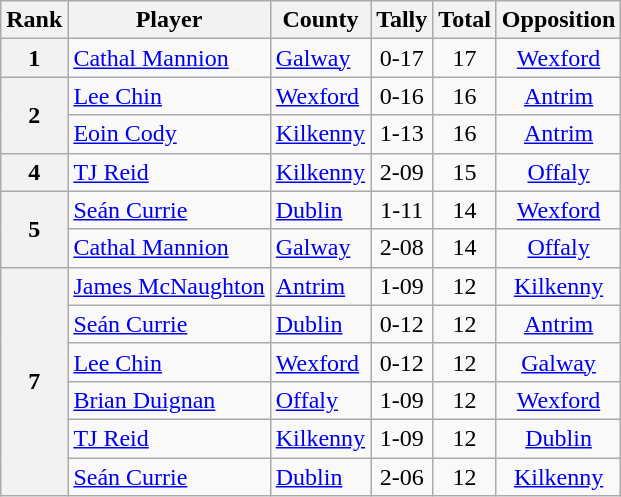<table class="sortable wikitable">
<tr>
<th>Rank</th>
<th>Player</th>
<th>County</th>
<th>Tally</th>
<th>Total</th>
<th>Opposition</th>
</tr>
<tr>
<th align="center">1</th>
<td><a href='#'>Cathal Mannion</a></td>
<td> <a href='#'>Galway</a></td>
<td align="center">0-17</td>
<td align="center">17</td>
<td align="center"> <a href='#'>Wexford</a></td>
</tr>
<tr>
<th rowspan="2">2</th>
<td><a href='#'>Lee Chin</a></td>
<td> <a href='#'>Wexford</a></td>
<td align="center">0-16</td>
<td align="center">16</td>
<td align="center"> <a href='#'>Antrim</a></td>
</tr>
<tr>
<td><a href='#'>Eoin Cody</a></td>
<td> <a href='#'>Kilkenny</a></td>
<td align="center">1-13</td>
<td align="center">16</td>
<td align="center"> <a href='#'>Antrim</a></td>
</tr>
<tr>
<th>4</th>
<td><a href='#'>TJ Reid</a></td>
<td> <a href='#'>Kilkenny</a></td>
<td align="center">2-09</td>
<td align="center">15</td>
<td align="center"> <a href='#'>Offaly</a></td>
</tr>
<tr>
<th rowspan="2">5</th>
<td><a href='#'>Seán Currie</a></td>
<td> <a href='#'>Dublin</a></td>
<td align="center">1-11</td>
<td align="center">14</td>
<td align="center"> <a href='#'>Wexford</a></td>
</tr>
<tr>
<td><a href='#'>Cathal Mannion</a></td>
<td> <a href='#'>Galway</a></td>
<td align="center">2-08</td>
<td align="center">14</td>
<td align="center"> <a href='#'>Offaly</a></td>
</tr>
<tr>
<th rowspan="6">7</th>
<td><a href='#'>James McNaughton</a></td>
<td> <a href='#'>Antrim</a></td>
<td align="center">1-09</td>
<td align="center">12</td>
<td align="center"> <a href='#'>Kilkenny</a></td>
</tr>
<tr>
<td><a href='#'>Seán Currie</a></td>
<td> <a href='#'>Dublin</a></td>
<td align="center">0-12</td>
<td align="center">12</td>
<td align="center"> <a href='#'>Antrim</a></td>
</tr>
<tr>
<td><a href='#'>Lee Chin</a></td>
<td> <a href='#'>Wexford</a></td>
<td align="center">0-12</td>
<td align="center">12</td>
<td align="center"> <a href='#'>Galway</a></td>
</tr>
<tr>
<td><a href='#'>Brian Duignan</a></td>
<td> <a href='#'>Offaly</a></td>
<td align="center">1-09</td>
<td align="center">12</td>
<td align="center"> <a href='#'>Wexford</a></td>
</tr>
<tr>
<td><a href='#'>TJ Reid</a></td>
<td> <a href='#'>Kilkenny</a></td>
<td align="center">1-09</td>
<td align="center">12</td>
<td align="center"> <a href='#'>Dublin</a></td>
</tr>
<tr>
<td><a href='#'>Seán Currie</a></td>
<td> <a href='#'>Dublin</a></td>
<td align="center">2-06</td>
<td align="center">12</td>
<td align="center"> <a href='#'>Kilkenny</a></td>
</tr>
</table>
